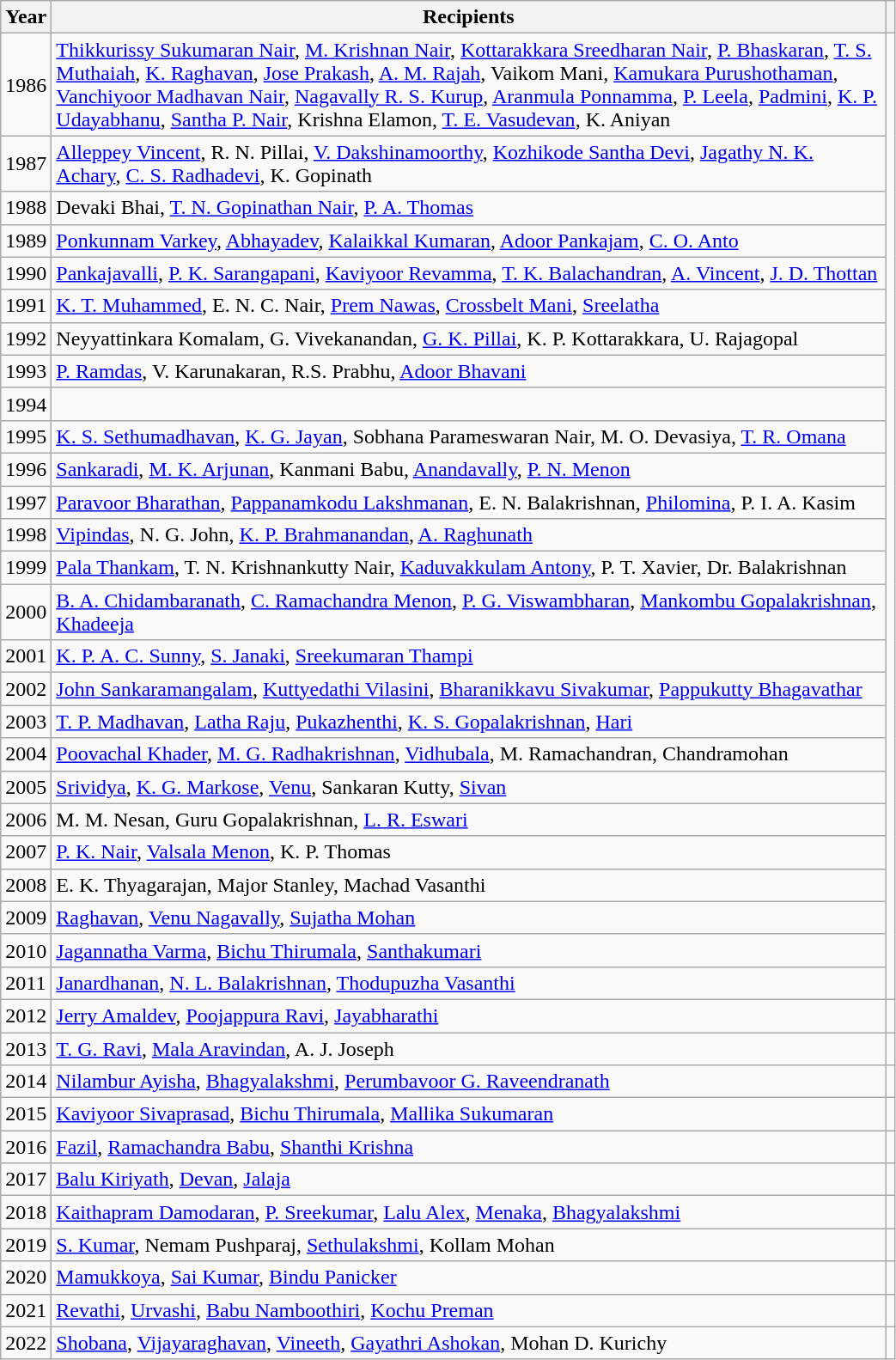<table class="wikitable">
<tr>
<th>Year</th>
<th ! style=width:40em>Recipients</th>
<th></th>
</tr>
<tr>
<td>1986</td>
<td><a href='#'>Thikkurissy Sukumaran Nair</a>, <a href='#'>M. Krishnan Nair</a>, <a href='#'>Kottarakkara Sreedharan Nair</a>, <a href='#'>P. Bhaskaran</a>, <a href='#'>T. S. Muthaiah</a>, <a href='#'>K. Raghavan</a>, <a href='#'>Jose Prakash</a>, <a href='#'>A. M. Rajah</a>, Vaikom Mani, <a href='#'>Kamukara Purushothaman</a>, <a href='#'>Vanchiyoor Madhavan Nair</a>, <a href='#'>Nagavally R. S. Kurup</a>, <a href='#'>Aranmula Ponnamma</a>, <a href='#'>P. Leela</a>, <a href='#'>Padmini</a>, <a href='#'>K. P. Udayabhanu</a>, <a href='#'>Santha P. Nair</a>, Krishna Elamon, <a href='#'>T. E. Vasudevan</a>, K. Aniyan</td>
<td rowspan=26></td>
</tr>
<tr>
<td>1987</td>
<td><a href='#'>Alleppey Vincent</a>, R. N. Pillai, <a href='#'>V. Dakshinamoorthy</a>, <a href='#'>Kozhikode Santha Devi</a>, <a href='#'>Jagathy N. K. Achary</a>, <a href='#'>C. S. Radhadevi</a>, K. Gopinath</td>
</tr>
<tr>
<td>1988</td>
<td>Devaki Bhai, <a href='#'>T. N. Gopinathan Nair</a>, <a href='#'>P. A. Thomas</a></td>
</tr>
<tr>
<td>1989</td>
<td><a href='#'>Ponkunnam Varkey</a>, <a href='#'>Abhayadev</a>, <a href='#'>Kalaikkal Kumaran</a>, <a href='#'>Adoor Pankajam</a>, <a href='#'>C. O. Anto</a></td>
</tr>
<tr>
<td>1990</td>
<td><a href='#'>Pankajavalli</a>, <a href='#'>P. K. Sarangapani</a>, <a href='#'>Kaviyoor Revamma</a>, <a href='#'>T. K. Balachandran</a>, <a href='#'>A. Vincent</a>, <a href='#'>J. D. Thottan</a></td>
</tr>
<tr>
<td>1991</td>
<td><a href='#'>K. T. Muhammed</a>, E. N. C. Nair, <a href='#'>Prem Nawas</a>,  <a href='#'>Crossbelt Mani</a>, <a href='#'>Sreelatha</a></td>
</tr>
<tr>
<td>1992</td>
<td>Neyyattinkara Komalam, G. Vivekanandan, <a href='#'>G. K. Pillai</a>, K. P. Kottarakkara, U. Rajagopal</td>
</tr>
<tr>
<td>1993</td>
<td><a href='#'>P. Ramdas</a>, V. Karunakaran, R.S. Prabhu, <a href='#'>Adoor Bhavani</a></td>
</tr>
<tr>
<td>1994</td>
<td></td>
</tr>
<tr>
<td>1995</td>
<td><a href='#'>K. S. Sethumadhavan</a>, <a href='#'>K. G. Jayan</a>, Sobhana Parameswaran Nair, M. O. Devasiya, <a href='#'>T. R. Omana</a></td>
</tr>
<tr>
<td>1996</td>
<td><a href='#'>Sankaradi</a>, <a href='#'>M. K. Arjunan</a>, Kanmani Babu, <a href='#'>Anandavally</a>, <a href='#'>P. N. Menon</a></td>
</tr>
<tr>
<td>1997</td>
<td><a href='#'>Paravoor Bharathan</a>, <a href='#'>Pappanamkodu Lakshmanan</a>, E. N. Balakrishnan, <a href='#'>Philomina</a>, P. I. A. Kasim</td>
</tr>
<tr>
<td>1998</td>
<td><a href='#'>Vipindas</a>, N. G. John, <a href='#'>K. P. Brahmanandan</a>, <a href='#'>A. Raghunath</a></td>
</tr>
<tr>
<td>1999</td>
<td><a href='#'>Pala Thankam</a>, T. N. Krishnankutty Nair, <a href='#'>Kaduvakkulam Antony</a>, P. T. Xavier, Dr. Balakrishnan</td>
</tr>
<tr>
<td>2000</td>
<td><a href='#'>B. A. Chidambaranath</a>, <a href='#'>C. Ramachandra Menon</a>, <a href='#'>P. G. Viswambharan</a>, <a href='#'>Mankombu Gopalakrishnan</a>, <a href='#'>Khadeeja</a></td>
</tr>
<tr>
<td>2001</td>
<td><a href='#'>K. P. A. C. Sunny</a>, <a href='#'>S. Janaki</a>, <a href='#'>Sreekumaran Thampi</a></td>
</tr>
<tr>
<td>2002</td>
<td><a href='#'>John Sankaramangalam</a>, <a href='#'>Kuttyedathi Vilasini</a>, <a href='#'>Bharanikkavu Sivakumar</a>, <a href='#'>Pappukutty Bhagavathar</a></td>
</tr>
<tr>
<td>2003</td>
<td><a href='#'>T. P. Madhavan</a>, <a href='#'>Latha Raju</a>, <a href='#'>Pukazhenthi</a>, <a href='#'>K. S. Gopalakrishnan</a>, <a href='#'>Hari</a></td>
</tr>
<tr>
<td>2004</td>
<td><a href='#'>Poovachal Khader</a>, <a href='#'>M. G. Radhakrishnan</a>, <a href='#'>Vidhubala</a>, M. Ramachandran, Chandramohan</td>
</tr>
<tr>
<td>2005</td>
<td><a href='#'>Srividya</a>, <a href='#'>K. G. Markose</a>, <a href='#'>Venu</a>, Sankaran Kutty, <a href='#'>Sivan</a></td>
</tr>
<tr>
<td>2006</td>
<td>M. M. Nesan, Guru Gopalakrishnan, <a href='#'>L. R. Eswari</a></td>
</tr>
<tr>
<td>2007</td>
<td><a href='#'>P. K. Nair</a>, <a href='#'>Valsala Menon</a>, K. P. Thomas</td>
</tr>
<tr>
<td>2008</td>
<td>E. K. Thyagarajan, Major Stanley, Machad Vasanthi</td>
</tr>
<tr>
<td>2009</td>
<td><a href='#'>Raghavan</a>, <a href='#'>Venu Nagavally</a>, <a href='#'>Sujatha Mohan</a></td>
</tr>
<tr>
<td>2010</td>
<td><a href='#'>Jagannatha Varma</a>, <a href='#'>Bichu Thirumala</a>, <a href='#'>Santhakumari</a></td>
</tr>
<tr>
<td>2011</td>
<td><a href='#'>Janardhanan</a>, <a href='#'>N. L. Balakrishnan</a>, <a href='#'>Thodupuzha Vasanthi</a></td>
</tr>
<tr>
<td>2012</td>
<td><a href='#'>Jerry Amaldev</a>, <a href='#'>Poojappura Ravi</a>, <a href='#'>Jayabharathi</a></td>
<td></td>
</tr>
<tr>
<td>2013</td>
<td><a href='#'>T. G. Ravi</a>, <a href='#'>Mala Aravindan</a>, A. J. Joseph</td>
<td></td>
</tr>
<tr>
<td>2014</td>
<td><a href='#'>Nilambur Ayisha</a>, <a href='#'>Bhagyalakshmi</a>, <a href='#'>Perumbavoor G. Raveendranath</a></td>
<td></td>
</tr>
<tr>
<td>2015</td>
<td><a href='#'>Kaviyoor Sivaprasad</a>, <a href='#'>Bichu Thirumala</a>, <a href='#'>Mallika Sukumaran</a></td>
<td></td>
</tr>
<tr>
<td>2016</td>
<td><a href='#'>Fazil</a>, <a href='#'>Ramachandra Babu</a>, <a href='#'>Shanthi Krishna</a></td>
<td></td>
</tr>
<tr>
<td>2017</td>
<td><a href='#'>Balu Kiriyath</a>,	<a href='#'>Devan</a>, <a href='#'>Jalaja</a></td>
<td></td>
</tr>
<tr>
<td>2018</td>
<td><a href='#'>Kaithapram Damodaran</a>, <a href='#'>P. Sreekumar</a>, <a href='#'>Lalu Alex</a>, <a href='#'>Menaka</a>, <a href='#'>Bhagyalakshmi</a></td>
<td></td>
</tr>
<tr>
<td>2019</td>
<td><a href='#'>S. Kumar</a>, Nemam Pushparaj, <a href='#'>Sethulakshmi</a>, Kollam Mohan</td>
<td></td>
</tr>
<tr>
<td>2020</td>
<td><a href='#'>Mamukkoya</a>, <a href='#'>Sai Kumar</a>, <a href='#'>Bindu Panicker</a></td>
<td></td>
</tr>
<tr>
<td>2021</td>
<td><a href='#'>Revathi</a>, <a href='#'>Urvashi</a>, <a href='#'>Babu Namboothiri</a>, <a href='#'>Kochu Preman</a></td>
<td></td>
</tr>
<tr>
<td>2022</td>
<td><a href='#'>Shobana</a>, <a href='#'>Vijayaraghavan</a>, <a href='#'>Vineeth</a>, <a href='#'>Gayathri Ashokan</a>, Mohan D. Kurichy</td>
<td></td>
</tr>
</table>
